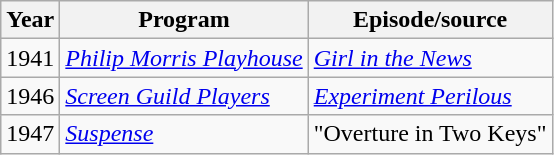<table class="wikitable">
<tr>
<th>Year</th>
<th>Program</th>
<th>Episode/source</th>
</tr>
<tr>
<td>1941</td>
<td><em><a href='#'>Philip Morris Playhouse</a></em></td>
<td><em><a href='#'>Girl in the News</a></em></td>
</tr>
<tr>
<td>1946</td>
<td><em><a href='#'>Screen Guild Players</a></em></td>
<td><em><a href='#'>Experiment Perilous</a></em></td>
</tr>
<tr>
<td>1947</td>
<td><em><a href='#'>Suspense</a></em></td>
<td>"Overture in Two Keys"</td>
</tr>
</table>
